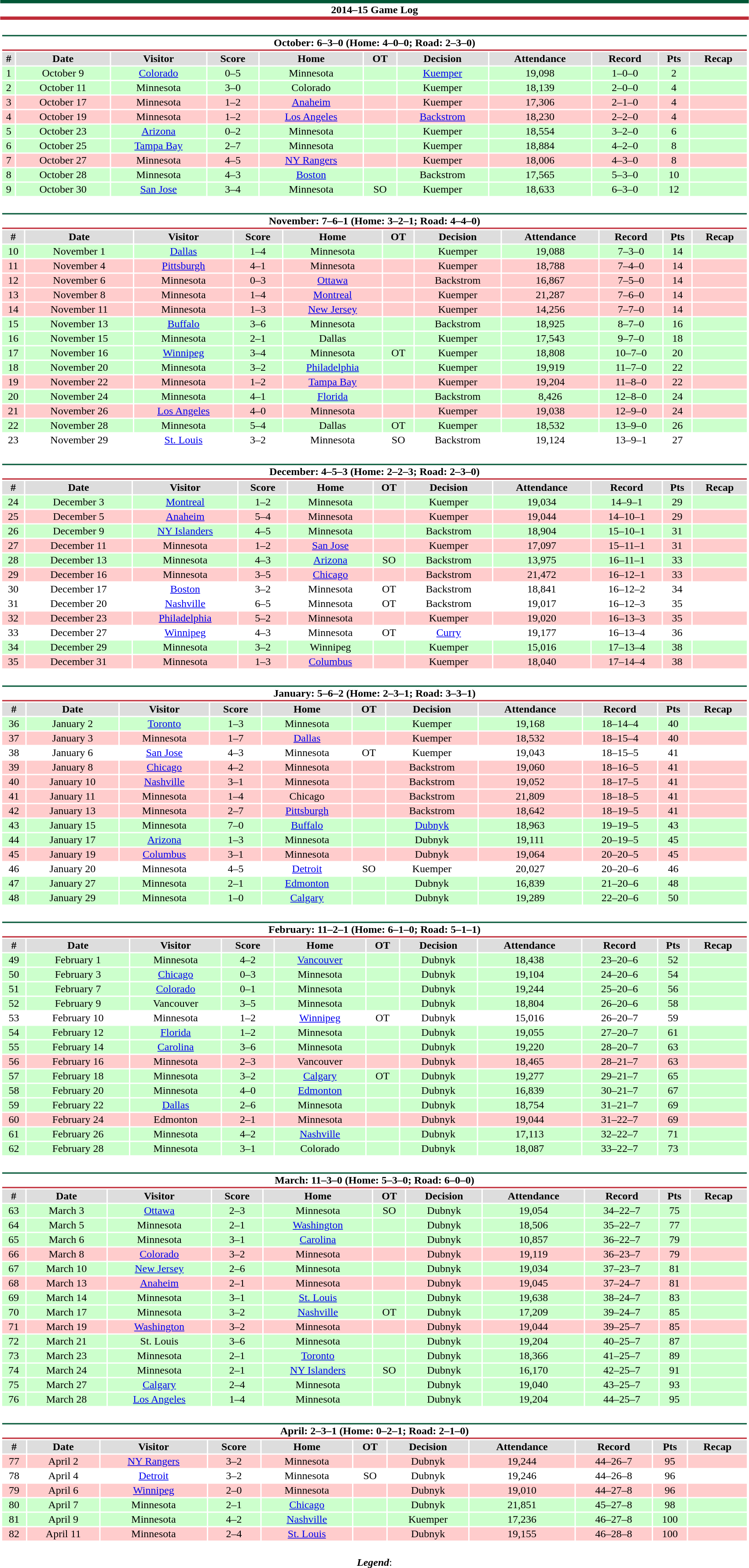<table class="toccolours" style="width:90%; clear:both; margin:1.5em auto; text-align:center;">
<tr>
<th colspan="11" style="background:#fff; border-top:#025736 5px solid; border-bottom:#BF2B37 5px solid;">2014–15 Game Log</th>
</tr>
<tr>
<td colspan=11><br><table class="toccolours collapsible collapsed" style="width:100%;">
<tr>
<th colspan="11" style="background:#fff; border-top:#025736 2px solid; border-bottom:#BF2B37 2px solid;">October: 6–3–0 (Home: 4–0–0; Road: 2–3–0)</th>
</tr>
<tr style="text-align:center; background:#ddd;">
<th>#</th>
<th>Date</th>
<th>Visitor</th>
<th>Score</th>
<th>Home</th>
<th>OT</th>
<th>Decision</th>
<th>Attendance</th>
<th>Record</th>
<th>Pts</th>
<th>Recap</th>
</tr>
<tr style="background:#cfc;">
<td>1</td>
<td>October 9</td>
<td><a href='#'>Colorado</a></td>
<td>0–5</td>
<td>Minnesota</td>
<td></td>
<td><a href='#'>Kuemper</a></td>
<td>19,098</td>
<td>1–0–0</td>
<td>2</td>
<td></td>
</tr>
<tr style="background:#cfc;">
<td>2</td>
<td>October 11</td>
<td>Minnesota</td>
<td>3–0</td>
<td>Colorado</td>
<td></td>
<td>Kuemper</td>
<td>18,139</td>
<td>2–0–0</td>
<td>4</td>
<td></td>
</tr>
<tr style="background:#fcc;">
<td>3</td>
<td>October 17</td>
<td>Minnesota</td>
<td>1–2</td>
<td><a href='#'>Anaheim</a></td>
<td></td>
<td>Kuemper</td>
<td>17,306</td>
<td>2–1–0</td>
<td>4</td>
<td></td>
</tr>
<tr style="background:#fcc;">
<td>4</td>
<td>October 19</td>
<td>Minnesota</td>
<td>1–2</td>
<td><a href='#'>Los Angeles</a></td>
<td></td>
<td><a href='#'>Backstrom</a></td>
<td>18,230</td>
<td>2–2–0</td>
<td>4</td>
<td></td>
</tr>
<tr style="background:#cfc;">
<td>5</td>
<td>October 23</td>
<td><a href='#'>Arizona</a></td>
<td>0–2</td>
<td>Minnesota</td>
<td></td>
<td>Kuemper</td>
<td>18,554</td>
<td>3–2–0</td>
<td>6</td>
<td></td>
</tr>
<tr style="background:#cfc;">
<td>6</td>
<td>October 25</td>
<td><a href='#'>Tampa Bay</a></td>
<td>2–7</td>
<td>Minnesota</td>
<td></td>
<td>Kuemper</td>
<td>18,884</td>
<td>4–2–0</td>
<td>8</td>
<td></td>
</tr>
<tr style="background:#fcc;">
<td>7</td>
<td>October 27</td>
<td>Minnesota</td>
<td>4–5</td>
<td><a href='#'>NY Rangers</a></td>
<td></td>
<td>Kuemper</td>
<td>18,006</td>
<td>4–3–0</td>
<td>8</td>
<td></td>
</tr>
<tr style="background:#cfc;">
<td>8</td>
<td>October 28</td>
<td>Minnesota</td>
<td>4–3</td>
<td><a href='#'>Boston</a></td>
<td></td>
<td>Backstrom</td>
<td>17,565</td>
<td>5–3–0</td>
<td>10</td>
<td></td>
</tr>
<tr style="background:#cfc;">
<td>9</td>
<td>October 30</td>
<td><a href='#'>San Jose</a></td>
<td>3–4</td>
<td>Minnesota</td>
<td>SO</td>
<td>Kuemper</td>
<td>18,633</td>
<td>6–3–0</td>
<td>12</td>
<td></td>
</tr>
</table>
</td>
</tr>
<tr>
<td colspan=11><br><table class="toccolours collapsible collapsed" style="width:100%;">
<tr>
<th colspan="11" style="background:#fff; border-top:#025736 2px solid; border-bottom:#BF2B37 2px solid;">November: 7–6–1 (Home: 3–2–1; Road: 4–4–0)</th>
</tr>
<tr style="text-align:center; background:#ddd;">
<th>#</th>
<th>Date</th>
<th>Visitor</th>
<th>Score</th>
<th>Home</th>
<th>OT</th>
<th>Decision</th>
<th>Attendance</th>
<th>Record</th>
<th>Pts</th>
<th>Recap</th>
</tr>
<tr style="background:#cfc;">
<td>10</td>
<td>November 1</td>
<td><a href='#'>Dallas</a></td>
<td>1–4</td>
<td>Minnesota</td>
<td></td>
<td>Kuemper</td>
<td>19,088</td>
<td>7–3–0</td>
<td>14</td>
<td></td>
</tr>
<tr style="background:#fcc;">
<td>11</td>
<td>November 4</td>
<td><a href='#'>Pittsburgh</a></td>
<td>4–1</td>
<td>Minnesota</td>
<td></td>
<td>Kuemper</td>
<td>18,788</td>
<td>7–4–0</td>
<td>14</td>
<td></td>
</tr>
<tr style="background:#fcc;">
<td>12</td>
<td>November 6</td>
<td>Minnesota</td>
<td>0–3</td>
<td><a href='#'>Ottawa</a></td>
<td></td>
<td>Backstrom</td>
<td>16,867</td>
<td>7–5–0</td>
<td>14</td>
<td></td>
</tr>
<tr style="background:#fcc;">
<td>13</td>
<td>November 8</td>
<td>Minnesota</td>
<td>1–4</td>
<td><a href='#'>Montreal</a></td>
<td></td>
<td>Kuemper</td>
<td>21,287</td>
<td>7–6–0</td>
<td>14</td>
<td></td>
</tr>
<tr style="background:#fcc;">
<td>14</td>
<td>November 11</td>
<td>Minnesota</td>
<td>1–3</td>
<td><a href='#'>New Jersey</a></td>
<td></td>
<td>Kuemper</td>
<td>14,256</td>
<td>7–7–0</td>
<td>14</td>
<td></td>
</tr>
<tr style="background:#cfc;">
<td>15</td>
<td>November 13</td>
<td><a href='#'>Buffalo</a></td>
<td>3–6</td>
<td>Minnesota</td>
<td></td>
<td>Backstrom</td>
<td>18,925</td>
<td>8–7–0</td>
<td>16</td>
<td></td>
</tr>
<tr style="background:#cfc;">
<td>16</td>
<td>November 15</td>
<td>Minnesota</td>
<td>2–1</td>
<td>Dallas</td>
<td></td>
<td>Kuemper</td>
<td>17,543</td>
<td>9–7–0</td>
<td>18</td>
<td></td>
</tr>
<tr style="background:#cfc;">
<td>17</td>
<td>November 16</td>
<td><a href='#'>Winnipeg</a></td>
<td>3–4</td>
<td>Minnesota</td>
<td>OT</td>
<td>Kuemper</td>
<td>18,808</td>
<td>10–7–0</td>
<td>20</td>
<td></td>
</tr>
<tr style="background:#cfc;">
<td>18</td>
<td>November 20</td>
<td>Minnesota</td>
<td>3–2</td>
<td><a href='#'>Philadelphia</a></td>
<td></td>
<td>Kuemper</td>
<td>19,919</td>
<td>11–7–0</td>
<td>22</td>
<td></td>
</tr>
<tr style="background:#fcc;">
<td>19</td>
<td>November 22</td>
<td>Minnesota</td>
<td>1–2</td>
<td><a href='#'>Tampa Bay</a></td>
<td></td>
<td>Kuemper</td>
<td>19,204</td>
<td>11–8–0</td>
<td>22</td>
<td></td>
</tr>
<tr style="background:#cfc;">
<td>20</td>
<td>November 24</td>
<td>Minnesota</td>
<td>4–1</td>
<td><a href='#'>Florida</a></td>
<td></td>
<td>Backstrom</td>
<td>8,426</td>
<td>12–8–0</td>
<td>24</td>
<td></td>
</tr>
<tr style="background:#fcc;">
<td>21</td>
<td>November 26</td>
<td><a href='#'>Los Angeles</a></td>
<td>4–0</td>
<td>Minnesota</td>
<td></td>
<td>Kuemper</td>
<td>19,038</td>
<td>12–9–0</td>
<td>24</td>
<td></td>
</tr>
<tr style="background:#cfc;">
<td>22</td>
<td>November 28</td>
<td>Minnesota</td>
<td>5–4</td>
<td>Dallas</td>
<td>OT</td>
<td>Kuemper</td>
<td>18,532</td>
<td>13–9–0</td>
<td>26</td>
<td></td>
</tr>
<tr style="background:#fff;">
<td>23</td>
<td>November 29</td>
<td><a href='#'>St. Louis</a></td>
<td>3–2</td>
<td>Minnesota</td>
<td>SO</td>
<td>Backstrom</td>
<td>19,124</td>
<td>13–9–1</td>
<td>27</td>
<td></td>
</tr>
</table>
</td>
</tr>
<tr>
<td colspan=11><br><table class="toccolours collapsible collapsed" style="width:100%;">
<tr>
<th colspan="11" style="background:#fff; border-top:#025736 2px solid; border-bottom:#BF2B37 2px solid;">December: 4–5–3 (Home: 2–2–3; Road: 2–3–0)</th>
</tr>
<tr style="text-align:center; background:#ddd;">
<th>#</th>
<th>Date</th>
<th>Visitor</th>
<th>Score</th>
<th>Home</th>
<th>OT</th>
<th>Decision</th>
<th>Attendance</th>
<th>Record</th>
<th>Pts</th>
<th>Recap</th>
</tr>
<tr style="background:#cfc;">
<td>24</td>
<td>December 3</td>
<td><a href='#'>Montreal</a></td>
<td>1–2</td>
<td>Minnesota</td>
<td></td>
<td>Kuemper</td>
<td>19,034</td>
<td>14–9–1</td>
<td>29</td>
<td></td>
</tr>
<tr style="background:#fcc;">
<td>25</td>
<td>December 5</td>
<td><a href='#'>Anaheim</a></td>
<td>5–4</td>
<td>Minnesota</td>
<td></td>
<td>Kuemper</td>
<td>19,044</td>
<td>14–10–1</td>
<td>29</td>
<td></td>
</tr>
<tr style="background:#cfc;">
<td>26</td>
<td>December 9</td>
<td><a href='#'>NY Islanders</a></td>
<td>4–5</td>
<td>Minnesota</td>
<td></td>
<td>Backstrom</td>
<td>18,904</td>
<td>15–10–1</td>
<td>31</td>
<td></td>
</tr>
<tr style="background:#fcc;">
<td>27</td>
<td>December 11</td>
<td>Minnesota</td>
<td>1–2</td>
<td><a href='#'>San Jose</a></td>
<td></td>
<td>Kuemper</td>
<td>17,097</td>
<td>15–11–1</td>
<td>31</td>
<td></td>
</tr>
<tr style="background:#cfc;">
<td>28</td>
<td>December 13</td>
<td>Minnesota</td>
<td>4–3</td>
<td><a href='#'>Arizona</a></td>
<td>SO</td>
<td>Backstrom</td>
<td>13,975</td>
<td>16–11–1</td>
<td>33</td>
<td></td>
</tr>
<tr style="background:#fcc;">
<td>29</td>
<td>December 16</td>
<td>Minnesota</td>
<td>3–5</td>
<td><a href='#'>Chicago</a></td>
<td></td>
<td>Backstrom</td>
<td>21,472</td>
<td>16–12–1</td>
<td>33</td>
<td></td>
</tr>
<tr style="background:#fff;">
<td>30</td>
<td>December 17</td>
<td><a href='#'>Boston</a></td>
<td>3–2</td>
<td>Minnesota</td>
<td>OT</td>
<td>Backstrom</td>
<td>18,841</td>
<td>16–12–2</td>
<td>34</td>
<td></td>
</tr>
<tr style="background:#fff;">
<td>31</td>
<td>December 20</td>
<td><a href='#'>Nashville</a></td>
<td>6–5</td>
<td>Minnesota</td>
<td>OT</td>
<td>Backstrom</td>
<td>19,017</td>
<td>16–12–3</td>
<td>35</td>
<td></td>
</tr>
<tr style="background:#fcc;">
<td>32</td>
<td>December 23</td>
<td><a href='#'>Philadelphia</a></td>
<td>5–2</td>
<td>Minnesota</td>
<td></td>
<td>Kuemper</td>
<td>19,020</td>
<td>16–13–3</td>
<td>35</td>
<td></td>
</tr>
<tr style="background:#fff;">
<td>33</td>
<td>December 27</td>
<td><a href='#'>Winnipeg</a></td>
<td>4–3</td>
<td>Minnesota</td>
<td>OT</td>
<td><a href='#'>Curry</a></td>
<td>19,177</td>
<td>16–13–4</td>
<td>36</td>
<td></td>
</tr>
<tr style="background:#cfc;">
<td>34</td>
<td>December 29</td>
<td>Minnesota</td>
<td>3–2</td>
<td>Winnipeg</td>
<td></td>
<td>Kuemper</td>
<td>15,016</td>
<td>17–13–4</td>
<td>38</td>
<td></td>
</tr>
<tr style="background:#fcc;">
<td>35</td>
<td>December 31</td>
<td>Minnesota</td>
<td>1–3</td>
<td><a href='#'>Columbus</a></td>
<td></td>
<td>Kuemper</td>
<td>18,040</td>
<td>17–14–4</td>
<td>38</td>
<td></td>
</tr>
</table>
</td>
</tr>
<tr>
<td colspan=11><br><table class="toccolours collapsible collapsed" style="width:100%;">
<tr>
<th colspan="11" style="background:#fff; border-top:#025736 2px solid; border-bottom:#BF2B37 2px solid;">January: 5–6–2 (Home: 2–3–1; Road: 3–3–1)</th>
</tr>
<tr style="text-align:center; background:#ddd;">
<th>#</th>
<th>Date</th>
<th>Visitor</th>
<th>Score</th>
<th>Home</th>
<th>OT</th>
<th>Decision</th>
<th>Attendance</th>
<th>Record</th>
<th>Pts</th>
<th>Recap</th>
</tr>
<tr style="background:#cfc;">
<td>36</td>
<td>January 2</td>
<td><a href='#'>Toronto</a></td>
<td>1–3</td>
<td>Minnesota</td>
<td></td>
<td>Kuemper</td>
<td>19,168</td>
<td>18–14–4</td>
<td>40</td>
<td></td>
</tr>
<tr style="background:#fcc;">
<td>37</td>
<td>January 3</td>
<td>Minnesota</td>
<td>1–7</td>
<td><a href='#'>Dallas</a></td>
<td></td>
<td>Kuemper</td>
<td>18,532</td>
<td>18–15–4</td>
<td>40</td>
<td></td>
</tr>
<tr style="background:#fff;">
<td>38</td>
<td>January 6</td>
<td><a href='#'>San Jose</a></td>
<td>4–3</td>
<td>Minnesota</td>
<td>OT</td>
<td>Kuemper</td>
<td>19,043</td>
<td>18–15–5</td>
<td>41</td>
<td></td>
</tr>
<tr style="background:#fcc;">
<td>39</td>
<td>January 8</td>
<td><a href='#'>Chicago</a></td>
<td>4–2</td>
<td>Minnesota</td>
<td></td>
<td>Backstrom</td>
<td>19,060</td>
<td>18–16–5</td>
<td>41</td>
<td></td>
</tr>
<tr style="background:#fcc;">
<td>40</td>
<td>January 10</td>
<td><a href='#'>Nashville</a></td>
<td>3–1</td>
<td>Minnesota</td>
<td></td>
<td>Backstrom</td>
<td>19,052</td>
<td>18–17–5</td>
<td>41</td>
<td></td>
</tr>
<tr style="background:#fcc;">
<td>41</td>
<td>January 11</td>
<td>Minnesota</td>
<td>1–4</td>
<td>Chicago</td>
<td></td>
<td>Backstrom</td>
<td>21,809</td>
<td>18–18–5</td>
<td>41</td>
<td></td>
</tr>
<tr style="background:#fcc;">
<td>42</td>
<td>January 13</td>
<td>Minnesota</td>
<td>2–7</td>
<td><a href='#'>Pittsburgh</a></td>
<td></td>
<td>Backstrom</td>
<td>18,642</td>
<td>18–19–5</td>
<td>41</td>
<td></td>
</tr>
<tr style="background:#cfc;">
<td>43</td>
<td>January 15</td>
<td>Minnesota</td>
<td>7–0</td>
<td><a href='#'>Buffalo</a></td>
<td></td>
<td><a href='#'>Dubnyk</a></td>
<td>18,963</td>
<td>19–19–5</td>
<td>43</td>
<td></td>
</tr>
<tr style="background:#cfc;">
<td>44</td>
<td>January 17</td>
<td><a href='#'>Arizona</a></td>
<td>1–3</td>
<td>Minnesota</td>
<td></td>
<td>Dubnyk</td>
<td>19,111</td>
<td>20–19–5</td>
<td>45</td>
<td></td>
</tr>
<tr style="background:#fcc;">
<td>45</td>
<td>January 19</td>
<td><a href='#'>Columbus</a></td>
<td>3–1</td>
<td>Minnesota</td>
<td></td>
<td>Dubnyk</td>
<td>19,064</td>
<td>20–20–5</td>
<td>45</td>
<td></td>
</tr>
<tr style="text-align:center; bgcolor="#ffffff">
<td>46</td>
<td>January 20</td>
<td>Minnesota</td>
<td>4–5</td>
<td><a href='#'>Detroit</a></td>
<td>SO</td>
<td>Kuemper</td>
<td>20,027</td>
<td>20–20–6</td>
<td>46</td>
<td></td>
</tr>
<tr style="background:#cfc;">
<td>47</td>
<td>January 27</td>
<td>Minnesota</td>
<td>2–1</td>
<td><a href='#'>Edmonton</a></td>
<td></td>
<td>Dubnyk</td>
<td>16,839</td>
<td>21–20–6</td>
<td>48</td>
<td></td>
</tr>
<tr style="background:#cfc;">
<td>48</td>
<td>January 29</td>
<td>Minnesota</td>
<td>1–0</td>
<td><a href='#'>Calgary</a></td>
<td></td>
<td>Dubnyk</td>
<td>19,289</td>
<td>22–20–6</td>
<td>50</td>
<td></td>
</tr>
</table>
</td>
</tr>
<tr>
<td colspan=11><br><table class="toccolours collapsible collapsed" style="width:100%;">
<tr>
<th colspan="11" style="background:#fff; border-top:#025736 2px solid; border-bottom:#BF2B37 2px solid;">February: 11–2–1 (Home: 6–1–0; Road: 5–1–1)</th>
</tr>
<tr style="text-align:center; background:#ddd;">
<th>#</th>
<th>Date</th>
<th>Visitor</th>
<th>Score</th>
<th>Home</th>
<th>OT</th>
<th>Decision</th>
<th>Attendance</th>
<th>Record</th>
<th>Pts</th>
<th>Recap</th>
</tr>
<tr style="background:#cfc;">
<td>49</td>
<td>February 1</td>
<td>Minnesota</td>
<td>4–2</td>
<td><a href='#'>Vancouver</a></td>
<td></td>
<td>Dubnyk</td>
<td>18,438</td>
<td>23–20–6</td>
<td>52</td>
<td></td>
</tr>
<tr style="background:#cfc;">
<td>50</td>
<td>February 3</td>
<td><a href='#'>Chicago</a></td>
<td>0–3</td>
<td>Minnesota</td>
<td></td>
<td>Dubnyk</td>
<td>19,104</td>
<td>24–20–6</td>
<td>54</td>
<td></td>
</tr>
<tr style="background:#cfc;">
<td>51</td>
<td>February 7</td>
<td><a href='#'>Colorado</a></td>
<td>0–1</td>
<td>Minnesota</td>
<td></td>
<td>Dubnyk</td>
<td>19,244</td>
<td>25–20–6</td>
<td>56</td>
<td></td>
</tr>
<tr style="background:#cfc;">
<td>52</td>
<td>February 9</td>
<td>Vancouver</td>
<td>3–5</td>
<td>Minnesota</td>
<td></td>
<td>Dubnyk</td>
<td>18,804</td>
<td>26–20–6</td>
<td>58</td>
<td></td>
</tr>
<tr style="background:#fff;">
<td>53</td>
<td>February 10</td>
<td>Minnesota</td>
<td>1–2</td>
<td><a href='#'>Winnipeg</a></td>
<td>OT</td>
<td>Dubnyk</td>
<td>15,016</td>
<td>26–20–7</td>
<td>59</td>
<td></td>
</tr>
<tr style="background:#cfc;">
<td>54</td>
<td>February 12</td>
<td><a href='#'>Florida</a></td>
<td>1–2</td>
<td>Minnesota</td>
<td></td>
<td>Dubnyk</td>
<td>19,055</td>
<td>27–20–7</td>
<td>61</td>
<td></td>
</tr>
<tr style="background:#cfc;">
<td>55</td>
<td>February 14</td>
<td><a href='#'>Carolina</a></td>
<td>3–6</td>
<td>Minnesota</td>
<td></td>
<td>Dubnyk</td>
<td>19,220</td>
<td>28–20–7</td>
<td>63</td>
<td></td>
</tr>
<tr style="background:#fcc;">
<td>56</td>
<td>February 16</td>
<td>Minnesota</td>
<td>2–3</td>
<td>Vancouver</td>
<td></td>
<td>Dubnyk</td>
<td>18,465</td>
<td>28–21–7</td>
<td>63</td>
<td></td>
</tr>
<tr style="background:#cfc;">
<td>57</td>
<td>February 18</td>
<td>Minnesota</td>
<td>3–2</td>
<td><a href='#'>Calgary</a></td>
<td>OT</td>
<td>Dubnyk</td>
<td>19,277</td>
<td>29–21–7</td>
<td>65</td>
<td></td>
</tr>
<tr style="background:#cfc;">
<td>58</td>
<td>February 20</td>
<td>Minnesota</td>
<td>4–0</td>
<td><a href='#'>Edmonton</a></td>
<td></td>
<td>Dubnyk</td>
<td>16,839</td>
<td>30–21–7</td>
<td>67</td>
<td></td>
</tr>
<tr style="background:#cfc;">
<td>59</td>
<td>February 22</td>
<td><a href='#'>Dallas</a></td>
<td>2–6</td>
<td>Minnesota</td>
<td></td>
<td>Dubnyk</td>
<td>18,754</td>
<td>31–21–7</td>
<td>69</td>
<td></td>
</tr>
<tr style="background:#fcc;">
<td>60</td>
<td>February 24</td>
<td>Edmonton</td>
<td>2–1</td>
<td>Minnesota</td>
<td></td>
<td>Dubnyk</td>
<td>19,044</td>
<td>31–22–7</td>
<td>69</td>
<td></td>
</tr>
<tr style="background:#cfc;">
<td>61</td>
<td>February 26</td>
<td>Minnesota</td>
<td>4–2</td>
<td><a href='#'>Nashville</a></td>
<td></td>
<td>Dubnyk</td>
<td>17,113</td>
<td>32–22–7</td>
<td>71</td>
<td></td>
</tr>
<tr style="background:#cfc;">
<td>62</td>
<td>February 28</td>
<td>Minnesota</td>
<td>3–1</td>
<td>Colorado</td>
<td></td>
<td>Dubnyk</td>
<td>18,087</td>
<td>33–22–7</td>
<td>73</td>
<td></td>
</tr>
</table>
</td>
</tr>
<tr>
<td colspan=11><br><table class="toccolours collapsible collapsed" style="width:100%;">
<tr>
<th colspan="11" style="background:#fff; border-top:#025736 2px solid; border-bottom:#BF2B37 2px solid;">March: 11–3–0 (Home: 5–3–0; Road: 6–0–0)</th>
</tr>
<tr style="text-align:center; background:#ddd;">
<th>#</th>
<th>Date</th>
<th>Visitor</th>
<th>Score</th>
<th>Home</th>
<th>OT</th>
<th>Decision</th>
<th>Attendance</th>
<th>Record</th>
<th>Pts</th>
<th>Recap</th>
</tr>
<tr style="background:#cfc;">
<td>63</td>
<td>March 3</td>
<td><a href='#'>Ottawa</a></td>
<td>2–3</td>
<td>Minnesota</td>
<td>SO</td>
<td>Dubnyk</td>
<td>19,054</td>
<td>34–22–7</td>
<td>75</td>
<td></td>
</tr>
<tr style="background:#cfc;">
<td>64</td>
<td>March 5</td>
<td>Minnesota</td>
<td>2–1</td>
<td><a href='#'>Washington</a></td>
<td></td>
<td>Dubnyk</td>
<td>18,506</td>
<td>35–22–7</td>
<td>77</td>
<td></td>
</tr>
<tr style="background:#cfc;">
<td>65</td>
<td>March 6</td>
<td>Minnesota</td>
<td>3–1</td>
<td><a href='#'>Carolina</a></td>
<td></td>
<td>Dubnyk</td>
<td>10,857</td>
<td>36–22–7</td>
<td>79</td>
<td></td>
</tr>
<tr style="background:#fcc;">
<td>66</td>
<td>March 8</td>
<td><a href='#'>Colorado</a></td>
<td>3–2</td>
<td>Minnesota</td>
<td></td>
<td>Dubnyk</td>
<td>19,119</td>
<td>36–23–7</td>
<td>79</td>
<td></td>
</tr>
<tr style="background:#cfc;">
<td>67</td>
<td>March 10</td>
<td><a href='#'>New Jersey</a></td>
<td>2–6</td>
<td>Minnesota</td>
<td></td>
<td>Dubnyk</td>
<td>19,034</td>
<td>37–23–7</td>
<td>81</td>
<td></td>
</tr>
<tr style="background:#fcc;">
<td>68</td>
<td>March 13</td>
<td><a href='#'>Anaheim</a></td>
<td>2–1</td>
<td>Minnesota</td>
<td></td>
<td>Dubnyk</td>
<td>19,045</td>
<td>37–24–7</td>
<td>81</td>
<td></td>
</tr>
<tr style="background:#cfc;">
<td>69</td>
<td>March 14</td>
<td>Minnesota</td>
<td>3–1</td>
<td><a href='#'>St. Louis</a></td>
<td></td>
<td>Dubnyk</td>
<td>19,638</td>
<td>38–24–7</td>
<td>83</td>
<td></td>
</tr>
<tr style="background:#cfc;">
<td>70</td>
<td>March 17</td>
<td>Minnesota</td>
<td>3–2</td>
<td><a href='#'>Nashville</a></td>
<td>OT</td>
<td>Dubnyk</td>
<td>17,209</td>
<td>39–24–7</td>
<td>85</td>
<td></td>
</tr>
<tr style="background:#fcc;">
<td>71</td>
<td>March 19</td>
<td><a href='#'>Washington</a></td>
<td>3–2</td>
<td>Minnesota</td>
<td></td>
<td>Dubnyk</td>
<td>19,044</td>
<td>39–25–7</td>
<td>85</td>
<td></td>
</tr>
<tr style="background:#cfc;">
<td>72</td>
<td>March 21</td>
<td>St. Louis</td>
<td>3–6</td>
<td>Minnesota</td>
<td></td>
<td>Dubnyk</td>
<td>19,204</td>
<td>40–25–7</td>
<td>87</td>
<td></td>
</tr>
<tr style="background:#cfc;">
<td>73</td>
<td>March 23</td>
<td>Minnesota</td>
<td>2–1</td>
<td><a href='#'>Toronto</a></td>
<td></td>
<td>Dubnyk</td>
<td>18,366</td>
<td>41–25–7</td>
<td>89</td>
<td></td>
</tr>
<tr style="background:#cfc;">
<td>74</td>
<td>March 24</td>
<td>Minnesota</td>
<td>2–1</td>
<td><a href='#'>NY Islanders</a></td>
<td>SO</td>
<td>Dubnyk</td>
<td>16,170</td>
<td>42–25–7</td>
<td>91</td>
<td></td>
</tr>
<tr style="background:#cfc;">
<td>75</td>
<td>March 27</td>
<td><a href='#'>Calgary</a></td>
<td>2–4</td>
<td>Minnesota</td>
<td></td>
<td>Dubnyk</td>
<td>19,040</td>
<td>43–25–7</td>
<td>93</td>
<td></td>
</tr>
<tr style="background:#cfc;">
<td>76</td>
<td>March 28</td>
<td><a href='#'>Los Angeles</a></td>
<td>1–4</td>
<td>Minnesota</td>
<td></td>
<td>Dubnyk</td>
<td>19,204</td>
<td>44–25–7</td>
<td>95</td>
<td></td>
</tr>
</table>
</td>
</tr>
<tr>
<td colspan=11><br><table class="toccolours collapsible collapsed" style="width:100%;">
<tr>
<th colspan="11" style="background:#fff; border-top:#025736 2px solid; border-bottom:#BF2B37 2px solid;">April: 2–3–1 (Home: 0–2–1; Road: 2–1–0)</th>
</tr>
<tr style="text-align:center; background:#ddd;">
<th>#</th>
<th>Date</th>
<th>Visitor</th>
<th>Score</th>
<th>Home</th>
<th>OT</th>
<th>Decision</th>
<th>Attendance</th>
<th>Record</th>
<th>Pts</th>
<th>Recap</th>
</tr>
<tr style="background:#fcc;">
<td>77</td>
<td>April 2</td>
<td><a href='#'>NY Rangers</a></td>
<td>3–2</td>
<td>Minnesota</td>
<td></td>
<td>Dubnyk</td>
<td>19,244</td>
<td>44–26–7</td>
<td>95</td>
<td></td>
</tr>
<tr style="background:#fff;">
<td>78</td>
<td>April 4</td>
<td><a href='#'>Detroit</a></td>
<td>3–2</td>
<td>Minnesota</td>
<td>SO</td>
<td>Dubnyk</td>
<td>19,246</td>
<td>44–26–8</td>
<td>96</td>
<td></td>
</tr>
<tr style="background:#fcc;">
<td>79</td>
<td>April 6</td>
<td><a href='#'>Winnipeg</a></td>
<td>2–0</td>
<td>Minnesota</td>
<td></td>
<td>Dubnyk</td>
<td>19,010</td>
<td>44–27–8</td>
<td>96</td>
<td></td>
</tr>
<tr style="background:#cfc;">
<td>80</td>
<td>April 7</td>
<td>Minnesota</td>
<td>2–1</td>
<td><a href='#'>Chicago</a></td>
<td></td>
<td>Dubnyk</td>
<td>21,851</td>
<td>45–27–8</td>
<td>98</td>
<td></td>
</tr>
<tr style="background:#cfc;">
<td>81</td>
<td>April 9</td>
<td>Minnesota</td>
<td>4–2</td>
<td><a href='#'>Nashville</a></td>
<td></td>
<td>Kuemper</td>
<td>17,236</td>
<td>46–27–8</td>
<td>100</td>
<td></td>
</tr>
<tr style="background:#fcc;">
<td>82</td>
<td>April 11</td>
<td>Minnesota</td>
<td>2–4</td>
<td><a href='#'>St. Louis</a></td>
<td></td>
<td>Dubnyk</td>
<td>19,155</td>
<td>46–28–8</td>
<td>100</td>
<td></td>
</tr>
</table>
</td>
</tr>
<tr>
<td colspan="11" style="text-align:center;"><br><strong><em>Legend</em></strong>:


</td>
</tr>
</table>
